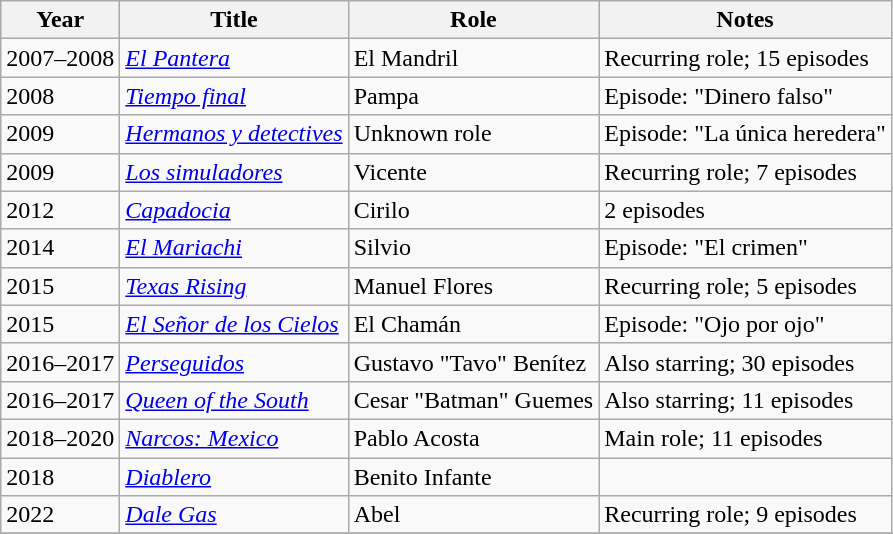<table class="wikitable sortable">
<tr>
<th>Year</th>
<th>Title</th>
<th>Role</th>
<th class="unsortable">Notes</th>
</tr>
<tr>
<td>2007–2008</td>
<td><em><a href='#'>El Pantera</a></em></td>
<td>El Mandril</td>
<td>Recurring role; 15 episodes</td>
</tr>
<tr>
<td>2008</td>
<td><em><a href='#'>Tiempo final</a></em></td>
<td>Pampa</td>
<td>Episode: "Dinero falso"</td>
</tr>
<tr>
<td>2009</td>
<td><em><a href='#'>Hermanos y detectives</a></em></td>
<td>Unknown role</td>
<td>Episode: "La única heredera"</td>
</tr>
<tr>
<td>2009</td>
<td><em><a href='#'>Los simuladores</a></em></td>
<td>Vicente</td>
<td>Recurring role; 7 episodes</td>
</tr>
<tr>
<td>2012</td>
<td><em><a href='#'>Capadocia</a></em></td>
<td>Cirilo</td>
<td>2 episodes</td>
</tr>
<tr>
<td>2014</td>
<td><em><a href='#'>El Mariachi</a></em></td>
<td>Silvio</td>
<td>Episode: "El crimen"</td>
</tr>
<tr>
<td>2015</td>
<td><em><a href='#'>Texas Rising</a></em></td>
<td>Manuel Flores</td>
<td>Recurring role; 5 episodes</td>
</tr>
<tr>
<td>2015</td>
<td><em><a href='#'>El Señor de los Cielos</a></em></td>
<td>El Chamán</td>
<td>Episode: "Ojo por ojo"</td>
</tr>
<tr>
<td>2016–2017</td>
<td><em><a href='#'>Perseguidos</a></em></td>
<td>Gustavo "Tavo" Benítez</td>
<td>Also starring; 30 episodes</td>
</tr>
<tr>
<td>2016–2017</td>
<td><em><a href='#'>Queen of the South</a></em></td>
<td>Cesar "Batman" Guemes</td>
<td>Also starring; 11 episodes</td>
</tr>
<tr>
<td>2018–2020</td>
<td><em><a href='#'>Narcos: Mexico</a></em></td>
<td>Pablo Acosta</td>
<td>Main role; 11 episodes</td>
</tr>
<tr>
<td>2018</td>
<td><em><a href='#'>Diablero</a></em></td>
<td>Benito Infante</td>
</tr>
<tr>
<td>2022</td>
<td><em><a href='#'>Dale Gas</a></em></td>
<td>Abel</td>
<td>Recurring role; 9 episodes</td>
</tr>
<tr>
</tr>
</table>
